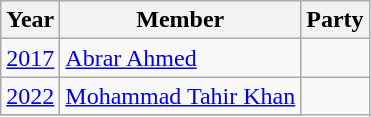<table class="wikitable sortable">
<tr>
<th>Year</th>
<th>Member</th>
<th colspan=2>Party</th>
</tr>
<tr>
<td><a href='#'>2017</a></td>
<td><a href='#'>Abrar Ahmed</a></td>
<td></td>
</tr>
<tr>
<td><a href='#'>2022</a></td>
<td><a href='#'>Mohammad Tahir Khan</a></td>
</tr>
<tr>
</tr>
</table>
